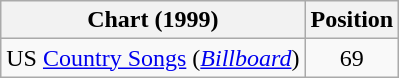<table class="wikitable sortable">
<tr>
<th scope="col">Chart (1999)</th>
<th scope="col">Position</th>
</tr>
<tr>
<td>US <a href='#'>Country Songs</a> (<em><a href='#'>Billboard</a></em>)</td>
<td align="center">69</td>
</tr>
</table>
